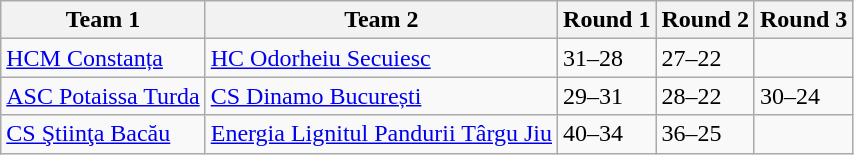<table class="wikitable">
<tr>
<th>Team 1</th>
<th>Team 2</th>
<th>Round 1</th>
<th>Round 2</th>
<th>Round 3</th>
</tr>
<tr>
<td><a href='#'>HCM Constanța</a></td>
<td><a href='#'>HC Odorheiu Secuiesc</a></td>
<td>31–28</td>
<td>27–22</td>
<td></td>
</tr>
<tr>
<td><a href='#'>ASC Potaissa Turda</a></td>
<td><a href='#'>CS Dinamo București</a></td>
<td>29–31</td>
<td>28–22</td>
<td>30–24</td>
</tr>
<tr>
<td><a href='#'>CS Ştiinţa Bacău</a></td>
<td><a href='#'>Energia Lignitul Pandurii Târgu Jiu</a></td>
<td>40–34</td>
<td>36–25</td>
<td></td>
</tr>
</table>
